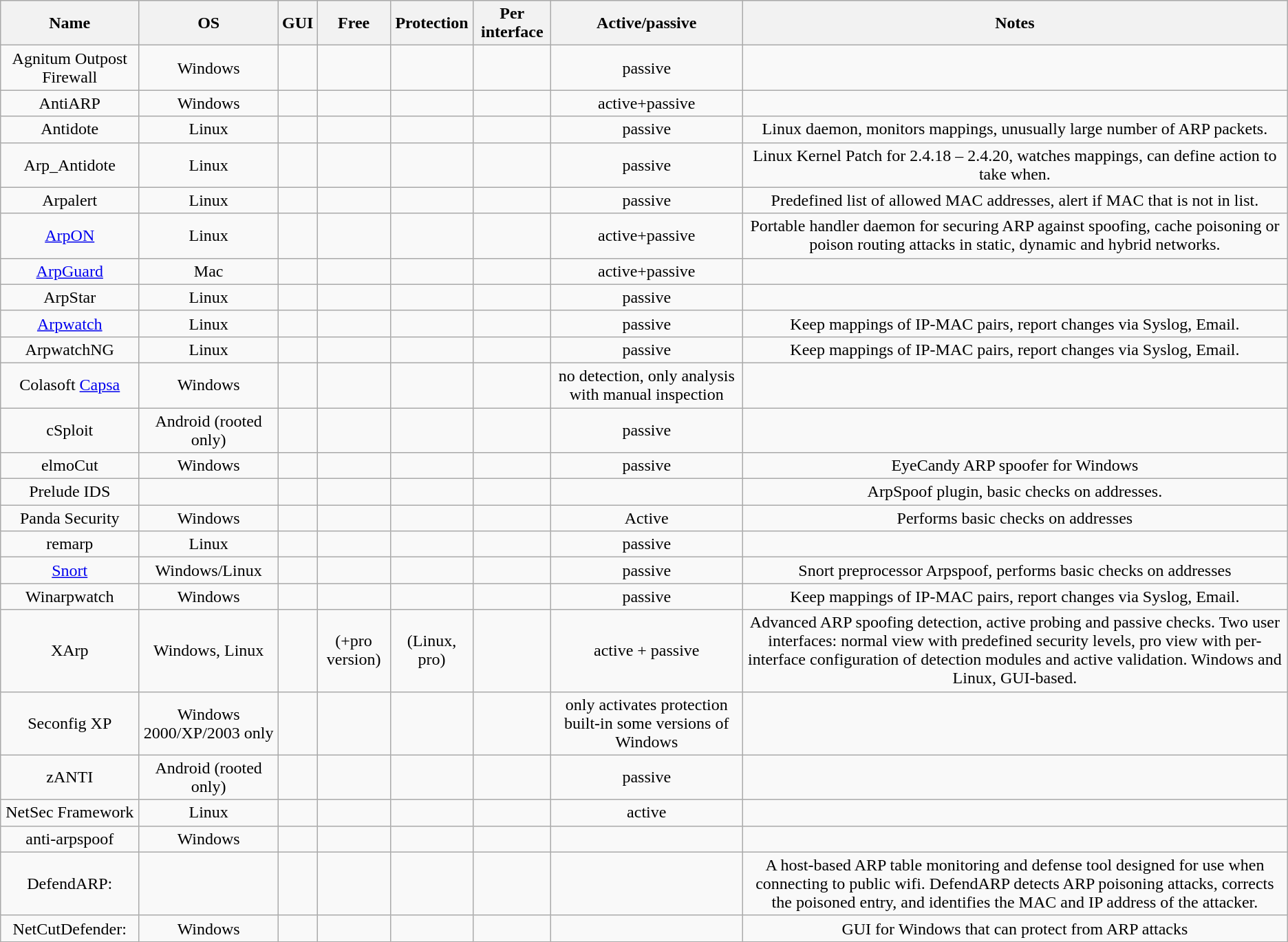<table style="text-align: center;" class="wikitable sortable">
<tr style="background: #ececec;">
<th>Name</th>
<th>OS</th>
<th>GUI</th>
<th>Free</th>
<th>Protection</th>
<th>Per interface</th>
<th>Active/passive</th>
<th>Notes</th>
</tr>
<tr>
<td>Agnitum Outpost Firewall</td>
<td>Windows</td>
<td></td>
<td></td>
<td></td>
<td></td>
<td>passive</td>
<td></td>
</tr>
<tr>
<td>AntiARP</td>
<td>Windows</td>
<td></td>
<td></td>
<td></td>
<td></td>
<td>active+passive</td>
<td></td>
</tr>
<tr>
<td>Antidote</td>
<td>Linux</td>
<td></td>
<td></td>
<td></td>
<td></td>
<td>passive</td>
<td>Linux daemon, monitors mappings, unusually large number of ARP packets.</td>
</tr>
<tr>
<td>Arp_Antidote</td>
<td>Linux</td>
<td></td>
<td></td>
<td></td>
<td></td>
<td>passive</td>
<td>Linux Kernel Patch for 2.4.18 – 2.4.20, watches mappings, can define action to take when.</td>
</tr>
<tr>
<td>Arpalert</td>
<td>Linux</td>
<td></td>
<td></td>
<td></td>
<td></td>
<td>passive</td>
<td>Predefined list of allowed MAC addresses, alert if MAC that is not in list.</td>
</tr>
<tr>
<td><a href='#'>ArpON</a></td>
<td>Linux</td>
<td></td>
<td></td>
<td></td>
<td></td>
<td>active+passive</td>
<td>Portable handler daemon for securing ARP against spoofing, cache poisoning or poison routing attacks in static, dynamic and hybrid networks.</td>
</tr>
<tr>
<td><a href='#'>ArpGuard</a></td>
<td>Mac</td>
<td></td>
<td></td>
<td></td>
<td></td>
<td>active+passive</td>
<td></td>
</tr>
<tr>
<td>ArpStar</td>
<td>Linux</td>
<td></td>
<td></td>
<td></td>
<td></td>
<td>passive</td>
<td></td>
</tr>
<tr>
<td><a href='#'>Arpwatch</a></td>
<td>Linux</td>
<td></td>
<td></td>
<td></td>
<td></td>
<td>passive</td>
<td>Keep mappings of IP-MAC pairs, report changes via Syslog, Email.</td>
</tr>
<tr>
<td>ArpwatchNG</td>
<td>Linux</td>
<td></td>
<td></td>
<td></td>
<td></td>
<td>passive</td>
<td>Keep mappings of IP-MAC pairs, report changes via Syslog, Email.</td>
</tr>
<tr>
<td>Colasoft <a href='#'>Capsa</a></td>
<td>Windows</td>
<td></td>
<td></td>
<td></td>
<td></td>
<td>no detection, only analysis with manual inspection</td>
<td></td>
</tr>
<tr>
<td>cSploit</td>
<td>Android (rooted only)</td>
<td></td>
<td></td>
<td></td>
<td></td>
<td>passive</td>
<td></td>
</tr>
<tr>
<td>elmoCut</td>
<td>Windows</td>
<td></td>
<td></td>
<td></td>
<td></td>
<td>passive</td>
<td>EyeCandy ARP spoofer for Windows</td>
</tr>
<tr>
<td>Prelude IDS</td>
<td></td>
<td></td>
<td></td>
<td></td>
<td></td>
<td></td>
<td>ArpSpoof plugin, basic checks on addresses.</td>
</tr>
<tr>
<td>Panda Security</td>
<td>Windows</td>
<td></td>
<td></td>
<td></td>
<td></td>
<td>Active</td>
<td>Performs basic checks on addresses</td>
</tr>
<tr>
<td>remarp</td>
<td>Linux</td>
<td></td>
<td></td>
<td></td>
<td></td>
<td>passive</td>
<td></td>
</tr>
<tr>
<td><a href='#'>Snort</a></td>
<td>Windows/Linux</td>
<td></td>
<td></td>
<td></td>
<td></td>
<td>passive</td>
<td>Snort preprocessor Arpspoof, performs basic checks on addresses</td>
</tr>
<tr>
<td>Winarpwatch</td>
<td>Windows</td>
<td></td>
<td></td>
<td></td>
<td></td>
<td>passive</td>
<td>Keep mappings of IP-MAC pairs, report changes via Syslog, Email.</td>
</tr>
<tr>
<td>XArp</td>
<td>Windows, Linux</td>
<td></td>
<td> (+pro version)</td>
<td> (Linux, pro)</td>
<td></td>
<td>active + passive</td>
<td>Advanced ARP spoofing detection, active probing and passive checks. Two user interfaces: normal view with predefined security levels, pro view with per-interface configuration of detection modules and active validation. Windows and Linux, GUI-based.</td>
</tr>
<tr>
<td>Seconfig XP</td>
<td>Windows 2000/XP/2003 only</td>
<td></td>
<td></td>
<td></td>
<td></td>
<td>only activates protection built-in some versions of Windows</td>
<td></td>
</tr>
<tr>
<td>zANTI</td>
<td>Android (rooted only)</td>
<td></td>
<td></td>
<td></td>
<td></td>
<td>passive</td>
<td></td>
</tr>
<tr>
<td>NetSec Framework</td>
<td>Linux</td>
<td></td>
<td></td>
<td></td>
<td></td>
<td>active</td>
<td></td>
</tr>
<tr>
<td>anti-arpspoof</td>
<td>Windows</td>
<td></td>
<td></td>
<td></td>
<td></td>
<td></td>
<td></td>
</tr>
<tr>
<td>DefendARP:</td>
<td></td>
<td></td>
<td></td>
<td></td>
<td></td>
<td></td>
<td>A host-based ARP table monitoring and defense tool designed for use when connecting to public wifi. DefendARP detects ARP poisoning attacks, corrects the poisoned entry, and identifies the MAC and IP address of the attacker.</td>
</tr>
<tr>
<td>NetCutDefender:</td>
<td>Windows</td>
<td></td>
<td></td>
<td></td>
<td></td>
<td></td>
<td>GUI for Windows that can protect from ARP attacks</td>
</tr>
</table>
